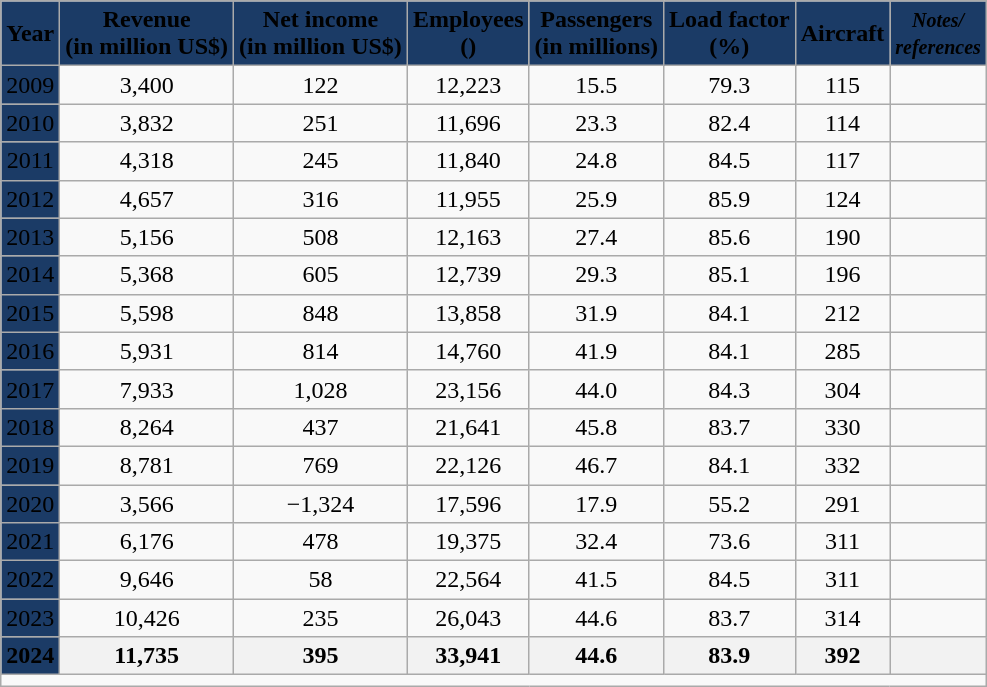<table class="wikitable sticky-header" style="text-align:center;">
<tr>
<th style="background: #1b3b66;"><span>Year</span></th>
<th style="background: #1b3b66;"><span>Revenue<br>(in million US$)</span></th>
<th style="background: #1b3b66;"><span>Net income<br>(in million US$)</span></th>
<th style="background: #1b3b66;"><span>Employees<br>()</span></th>
<th style="background: #1b3b66;"><span>Passengers<br>(in millions)</span></th>
<th style="background: #1b3b66;"><span>Load factor<br>(%)</span></th>
<th style="background: #1b3b66;"><span>Aircraft</span></th>
<th style="background: #1b3b66;"><span><small><em>Notes/<br>references</em></small></span></th>
</tr>
<tr>
<td style="background: #1b3b66;"><span>2009</span></td>
<td>3,400</td>
<td>122</td>
<td>12,223</td>
<td>15.5</td>
<td>79.3</td>
<td>115</td>
<td></td>
</tr>
<tr>
<td style="background: #1b3b66;"><span>2010</span></td>
<td>3,832</td>
<td>251</td>
<td>11,696</td>
<td>23.3</td>
<td>82.4</td>
<td>114</td>
<td></td>
</tr>
<tr>
<td style="background: #1b3b66;"><span>2011</span></td>
<td>4,318</td>
<td>245</td>
<td>11,840</td>
<td>24.8</td>
<td>84.5</td>
<td>117</td>
<td></td>
</tr>
<tr>
<td style="background: #1b3b66;"><span>2012</span></td>
<td>4,657</td>
<td>316</td>
<td>11,955</td>
<td>25.9</td>
<td>85.9</td>
<td>124</td>
<td></td>
</tr>
<tr>
<td style="background: #1b3b66;"><span>2013</span></td>
<td>5,156</td>
<td>508</td>
<td>12,163</td>
<td>27.4</td>
<td>85.6</td>
<td>190</td>
<td></td>
</tr>
<tr>
<td style="background: #1b3b66;"><span>2014</span></td>
<td>5,368</td>
<td>605</td>
<td>12,739</td>
<td>29.3</td>
<td>85.1</td>
<td>196</td>
<td></td>
</tr>
<tr>
<td style="background: #1b3b66;"><span>2015</span></td>
<td>5,598</td>
<td>848</td>
<td>13,858</td>
<td>31.9</td>
<td>84.1</td>
<td>212</td>
<td></td>
</tr>
<tr>
<td style="background: #1b3b66;"><span>2016</span></td>
<td>5,931</td>
<td>814</td>
<td>14,760</td>
<td>41.9</td>
<td>84.1</td>
<td>285</td>
<td></td>
</tr>
<tr>
<td style="background: #1b3b66;"><span>2017</span></td>
<td>7,933</td>
<td>1,028</td>
<td>23,156</td>
<td>44.0</td>
<td>84.3</td>
<td>304</td>
<td></td>
</tr>
<tr>
<td style="background: #1b3b66;"><span>2018</span></td>
<td>8,264</td>
<td>437</td>
<td>21,641</td>
<td>45.8</td>
<td>83.7</td>
<td>330</td>
<td></td>
</tr>
<tr>
<td style="background: #1b3b66;"><span>2019</span></td>
<td>8,781</td>
<td>769</td>
<td>22,126</td>
<td>46.7</td>
<td>84.1</td>
<td>332</td>
<td></td>
</tr>
<tr>
<td style="background: #1b3b66;"><span>2020</span></td>
<td>3,566</td>
<td><span>−1,324</span></td>
<td>17,596</td>
<td>17.9</td>
<td>55.2</td>
<td>291</td>
<td></td>
</tr>
<tr>
<td style="background: #1b3b66;"><span>2021</span></td>
<td>6,176</td>
<td>478</td>
<td>19,375</td>
<td>32.4</td>
<td>73.6</td>
<td>311</td>
<td></td>
</tr>
<tr>
<td style="background: #1b3b66;"><span>2022</span></td>
<td>9,646</td>
<td>58</td>
<td>22,564</td>
<td>41.5</td>
<td>84.5</td>
<td>311</td>
<td></td>
</tr>
<tr>
<td style="background: #1b3b66;"><span>2023</span></td>
<td>10,426</td>
<td>235</td>
<td>26,043</td>
<td>44.6</td>
<td>83.7</td>
<td>314</td>
<td></td>
</tr>
<tr>
<th style="background: #1b3b66;"><span>2024</span></th>
<th>11,735</th>
<th>395</th>
<th>33,941</th>
<th>44.6</th>
<th>83.9</th>
<th>392</th>
<th></th>
</tr>
<tr>
<td align=left colspan="8"></td>
</tr>
</table>
